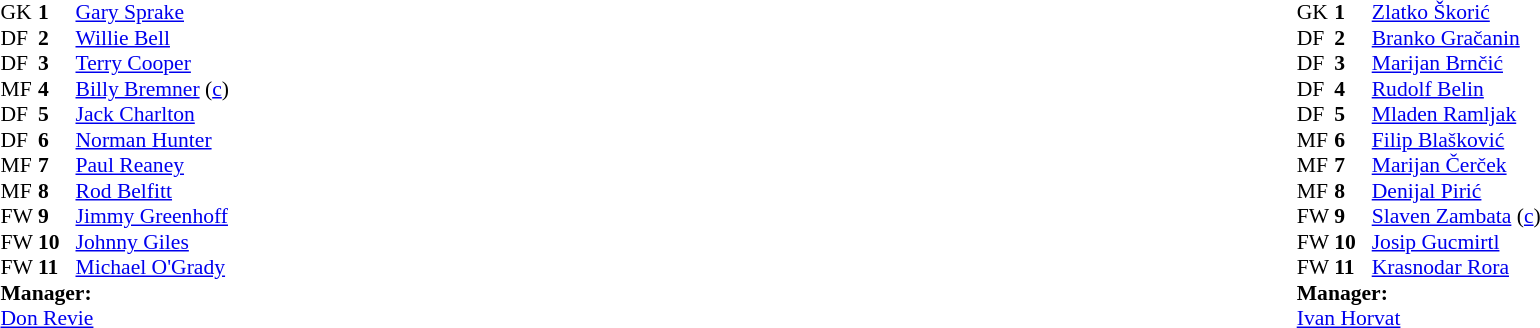<table style="width:100%;">
<tr>
<td style="vertical-align:top; width:50%;"><br><table style="font-size: 90%" cellspacing="0" cellpadding="0">
<tr>
<td colspan="4"></td>
</tr>
<tr>
<th width=25></th>
<th width=25></th>
</tr>
<tr>
<td>GK</td>
<td><strong>1</strong></td>
<td> <a href='#'>Gary Sprake</a></td>
</tr>
<tr>
<td>DF</td>
<td><strong>2</strong></td>
<td> <a href='#'>Willie Bell</a></td>
</tr>
<tr>
<td>DF</td>
<td><strong>3</strong></td>
<td> <a href='#'>Terry Cooper</a></td>
</tr>
<tr>
<td>MF</td>
<td><strong>4</strong></td>
<td> <a href='#'>Billy Bremner</a> (<a href='#'>c</a>)</td>
</tr>
<tr>
<td>DF</td>
<td><strong>5</strong></td>
<td> <a href='#'>Jack Charlton</a></td>
</tr>
<tr>
<td>DF</td>
<td><strong>6</strong></td>
<td> <a href='#'>Norman Hunter</a></td>
</tr>
<tr>
<td>MF</td>
<td><strong>7</strong></td>
<td> <a href='#'>Paul Reaney</a></td>
</tr>
<tr>
<td>MF</td>
<td><strong>8</strong></td>
<td> <a href='#'>Rod Belfitt</a></td>
</tr>
<tr>
<td>FW</td>
<td><strong>9</strong></td>
<td> <a href='#'>Jimmy Greenhoff</a></td>
</tr>
<tr>
<td>FW</td>
<td><strong>10</strong></td>
<td> <a href='#'>Johnny Giles</a></td>
</tr>
<tr>
<td>FW</td>
<td><strong>11</strong></td>
<td> <a href='#'>Michael O'Grady</a></td>
</tr>
<tr>
<td colspan=3><strong>Manager:</strong></td>
</tr>
<tr>
<td colspan=4> <a href='#'>Don Revie</a></td>
</tr>
</table>
</td>
<td></td>
<td style="vertical-align:top; width:50%;"><br><table cellspacing="0" cellpadding="0" style="font-size:90%; margin:auto;">
<tr>
<td colspan="4"></td>
</tr>
<tr>
<th width=25></th>
<th width=25></th>
</tr>
<tr>
<td>GK</td>
<td><strong>1</strong></td>
<td> <a href='#'>Zlatko Škorić</a></td>
</tr>
<tr>
<td>DF</td>
<td><strong>2</strong></td>
<td> <a href='#'>Branko Gračanin</a></td>
</tr>
<tr>
<td>DF</td>
<td><strong>3</strong></td>
<td> <a href='#'>Marijan Brnčić</a></td>
</tr>
<tr>
<td>DF</td>
<td><strong>4</strong></td>
<td> <a href='#'>Rudolf Belin</a></td>
</tr>
<tr>
<td>DF</td>
<td><strong>5</strong></td>
<td> <a href='#'>Mladen Ramljak</a></td>
</tr>
<tr>
<td>MF</td>
<td><strong>6</strong></td>
<td> <a href='#'>Filip Blašković</a></td>
</tr>
<tr>
<td>MF</td>
<td><strong>7</strong></td>
<td> <a href='#'>Marijan Čerček</a></td>
</tr>
<tr>
<td>MF</td>
<td><strong>8</strong></td>
<td> <a href='#'>Denijal Pirić</a></td>
</tr>
<tr>
<td>FW</td>
<td><strong>9</strong></td>
<td> <a href='#'>Slaven Zambata</a> (<a href='#'>c</a>)</td>
</tr>
<tr>
<td>FW</td>
<td><strong>10</strong></td>
<td> <a href='#'>Josip Gucmirtl</a></td>
</tr>
<tr>
<td>FW</td>
<td><strong>11</strong></td>
<td> <a href='#'>Krasnodar Rora</a></td>
</tr>
<tr>
<td colspan=3><strong>Manager:</strong></td>
</tr>
<tr>
<td colspan=4> <a href='#'>Ivan Horvat</a></td>
</tr>
</table>
</td>
</tr>
</table>
